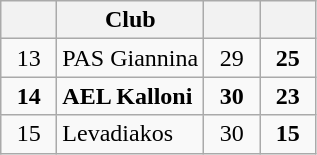<table class="wikitable" style="text-align:center">
<tr>
<th width=30></th>
<th>Club</th>
<th width=30></th>
<th width=30></th>
</tr>
<tr>
<td>13</td>
<td align=left>PAS Giannina</td>
<td>29</td>
<td><strong>25</strong></td>
</tr>
<tr>
<td><strong>14</strong></td>
<td align=left><strong>AEL Kalloni</strong></td>
<td><strong>30</strong></td>
<td><strong>23</strong></td>
</tr>
<tr>
<td>15</td>
<td align=left>Levadiakos</td>
<td>30</td>
<td><strong>15</strong></td>
</tr>
</table>
